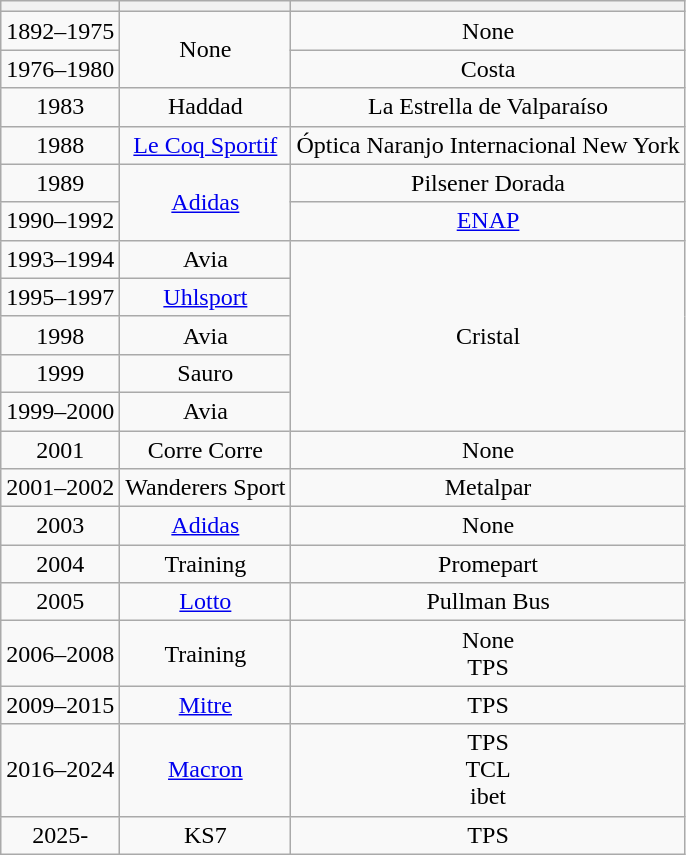<table class="wikitable" style="text-align: center">
<tr>
<th></th>
<th></th>
<th></th>
</tr>
<tr>
<td>1892–1975</td>
<td rowspan=2>None</td>
<td>None</td>
</tr>
<tr>
<td>1976–1980</td>
<td>Costa</td>
</tr>
<tr>
<td>1983</td>
<td>Haddad</td>
<td>La Estrella de Valparaíso</td>
</tr>
<tr>
<td>1988</td>
<td><a href='#'>Le Coq Sportif</a></td>
<td>Óptica Naranjo Internacional New York</td>
</tr>
<tr>
<td>1989</td>
<td rowspan=2><a href='#'>Adidas</a></td>
<td>Pilsener Dorada</td>
</tr>
<tr>
<td>1990–1992</td>
<td><a href='#'>ENAP</a></td>
</tr>
<tr>
<td>1993–1994</td>
<td>Avia</td>
<td rowspan=5>Cristal</td>
</tr>
<tr>
<td>1995–1997</td>
<td><a href='#'>Uhlsport</a></td>
</tr>
<tr>
<td>1998</td>
<td>Avia</td>
</tr>
<tr>
<td>1999</td>
<td>Sauro</td>
</tr>
<tr>
<td>1999–2000</td>
<td>Avia</td>
</tr>
<tr>
<td>2001</td>
<td>Corre Corre</td>
<td>None</td>
</tr>
<tr>
<td>2001–2002</td>
<td>Wanderers Sport</td>
<td>Metalpar</td>
</tr>
<tr>
<td>2003</td>
<td><a href='#'>Adidas</a></td>
<td>None</td>
</tr>
<tr>
<td>2004</td>
<td>Training</td>
<td>Promepart</td>
</tr>
<tr>
<td>2005</td>
<td><a href='#'>Lotto</a></td>
<td>Pullman Bus</td>
</tr>
<tr>
<td>2006–2008</td>
<td>Training</td>
<td>None<br>TPS</td>
</tr>
<tr>
<td>2009–2015</td>
<td><a href='#'>Mitre</a></td>
<td>TPS</td>
</tr>
<tr>
<td>2016–2024</td>
<td rowspan=1><a href='#'>Macron</a></td>
<td>TPS<br>TCL<br>ibet</td>
</tr>
<tr>
<td>2025-</td>
<td>KS7</td>
<td>TPS</td>
</tr>
</table>
